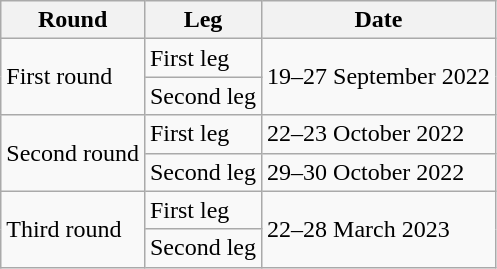<table class="wikitable">
<tr>
<th>Round</th>
<th>Leg</th>
<th>Date</th>
</tr>
<tr>
<td rowspan=2>First round</td>
<td>First leg</td>
<td rowspan=2>19–27 September 2022</td>
</tr>
<tr>
<td>Second leg</td>
</tr>
<tr>
<td rowspan=2>Second round</td>
<td>First leg</td>
<td rowspan=1>22–23 October 2022</td>
</tr>
<tr>
<td>Second leg</td>
<td rowspan=1>29–30 October 2022</td>
</tr>
<tr>
<td rowspan=2>Third round</td>
<td>First leg</td>
<td rowspan=2>22–28 March 2023</td>
</tr>
<tr>
<td>Second leg</td>
</tr>
</table>
